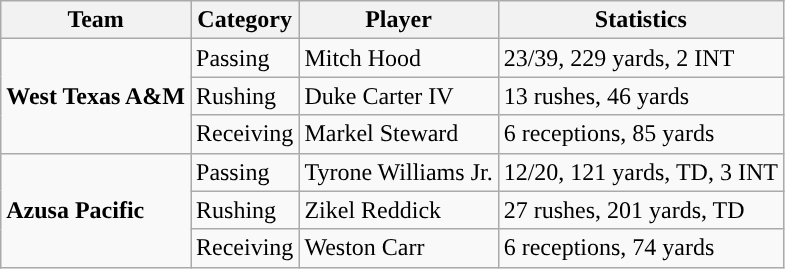<table class="wikitable" style="float: left;">
<tr>
<th>Team</th>
<th>Category</th>
<th>Player</th>
<th>Statistics</th>
</tr>
<tr>
<td rowspan=3><strong>West Texas A&M</strong></td>
<td>Passing</td>
<td>Mitch Hood</td>
<td>23/39, 229 yards, 2 INT</td>
</tr>
<tr>
<td>Rushing</td>
<td>Duke Carter IV</td>
<td>13 rushes, 46 yards</td>
</tr>
<tr>
<td>Receiving</td>
<td>Markel Steward</td>
<td>6 receptions, 85 yards</td>
</tr>
<tr>
<td rowspan=3><strong>Azusa Pacific</strong></td>
<td>Passing</td>
<td>Tyrone Williams Jr.</td>
<td>12/20, 121 yards, TD, 3 INT</td>
</tr>
<tr>
<td>Rushing</td>
<td>Zikel Reddick</td>
<td>27 rushes, 201 yards, TD</td>
</tr>
<tr>
<td>Receiving</td>
<td>Weston Carr</td>
<td>6 receptions, 74 yards</td>
</tr>
</table>
